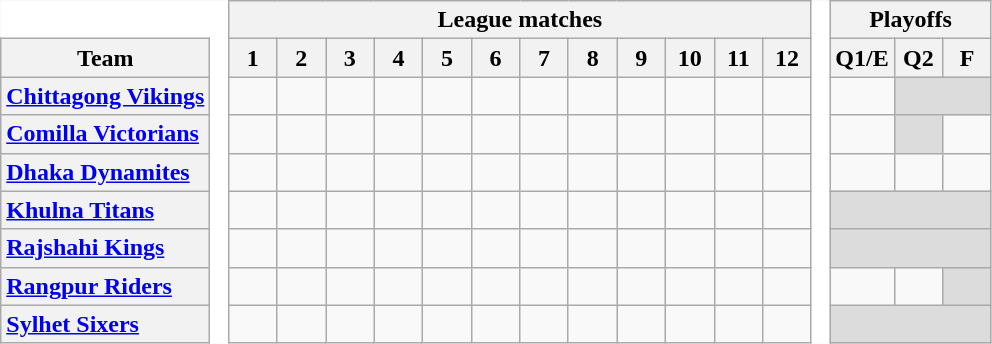<table class="wikitable" style="border:none">
<tr>
<td style="background:white; border:none"></td>
<td rowspan="9" style="width:5px; border:none; background:white;"></td>
<th colspan="12"><span>League matches</span></th>
<td rowspan="9" style="width:5px; border:none; background:white;"></td>
<th colspan="4"><span>Playoffs</span></th>
</tr>
<tr>
<th style="vertical-align:center;">Team</th>
<th width=25>1</th>
<th width=25>2</th>
<th width=25>3</th>
<th width=25>4</th>
<th width=25>5</th>
<th width=25>6</th>
<th width=25>7</th>
<th width=25>8</th>
<th width=25>9</th>
<th width=25>10</th>
<th width=25>11</th>
<th width=25>12</th>
<th width=25><span>Q1/E</span></th>
<th width=25><span>Q2</span></th>
<th width=25><span>F</span></th>
</tr>
<tr>
<th style="text-align:left;"><a href='#'>Chittagong Vikings</a></th>
<td></td>
<td></td>
<td></td>
<td></td>
<td></td>
<td></td>
<td></td>
<td></td>
<td></td>
<td></td>
<td></td>
<td></td>
<td></td>
<td colspan="2" style="background:#dcdcdc;"></td>
</tr>
<tr>
<th style="text-align:left;"><a href='#'>Comilla Victorians</a></th>
<td></td>
<td></td>
<td></td>
<td></td>
<td></td>
<td></td>
<td></td>
<td></td>
<td></td>
<td></td>
<td></td>
<td></td>
<td></td>
<td style="background:#dcdcdc;"></td>
<td></td>
</tr>
<tr>
<th style="text-align:left;"><a href='#'>Dhaka Dynamites</a></th>
<td></td>
<td></td>
<td></td>
<td></td>
<td></td>
<td></td>
<td></td>
<td></td>
<td></td>
<td></td>
<td></td>
<td></td>
<td></td>
<td></td>
<td></td>
</tr>
<tr>
<th style="text-align:left;"><a href='#'>Khulna Titans</a></th>
<td></td>
<td></td>
<td></td>
<td></td>
<td></td>
<td></td>
<td></td>
<td></td>
<td></td>
<td></td>
<td></td>
<td></td>
<td colspan="3" style="background:#dcdcdc;"></td>
</tr>
<tr>
<th style="text-align:left; white-space:nowrap"><a href='#'>Rajshahi Kings</a></th>
<td></td>
<td></td>
<td></td>
<td></td>
<td></td>
<td></td>
<td></td>
<td></td>
<td></td>
<td></td>
<td></td>
<td></td>
<td colspan="3" style="background:#dcdcdc;"></td>
</tr>
<tr>
<th style="text-align:left;"><a href='#'>Rangpur Riders</a></th>
<td></td>
<td></td>
<td></td>
<td></td>
<td></td>
<td></td>
<td></td>
<td></td>
<td></td>
<td></td>
<td></td>
<td></td>
<td></td>
<td></td>
<td style="background:#dcdcdc;"></td>
</tr>
<tr>
<th style="text-align:left;"><a href='#'>Sylhet Sixers</a></th>
<td></td>
<td></td>
<td></td>
<td></td>
<td></td>
<td></td>
<td></td>
<td></td>
<td></td>
<td></td>
<td></td>
<td></td>
<td colspan="3" style="background:#dcdcdc;"></td>
</tr>
</table>
